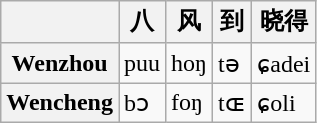<table class="wikitable">
<tr>
<th></th>
<th>八</th>
<th>风</th>
<th>到</th>
<th>晓得</th>
</tr>
<tr>
<th>Wenzhou</th>
<td>puu</td>
<td>hoŋ</td>
<td>tə</td>
<td>ɕadei</td>
</tr>
<tr>
<th>Wencheng</th>
<td>bɔ</td>
<td>foŋ</td>
<td>tɶ</td>
<td>ɕoli</td>
</tr>
</table>
